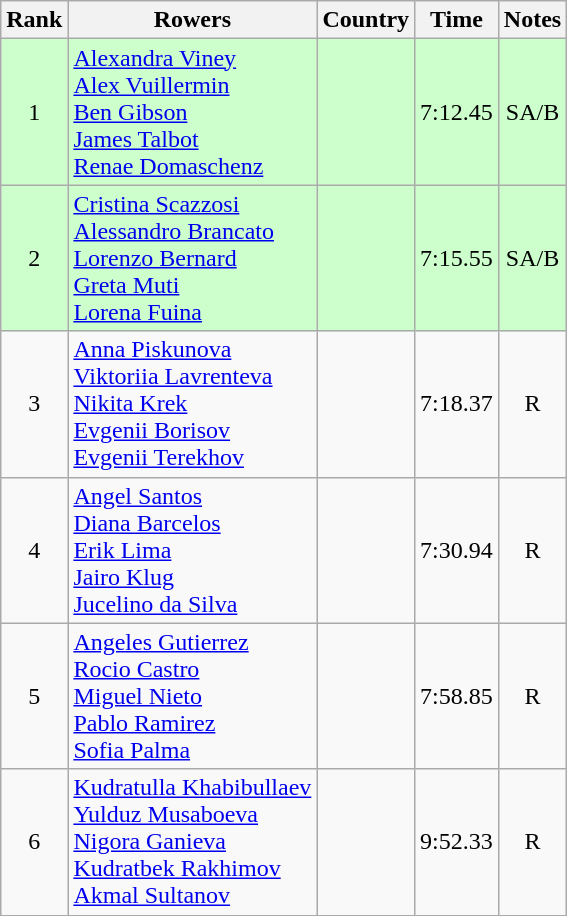<table class="wikitable" style="text-align:center">
<tr>
<th>Rank</th>
<th>Rowers</th>
<th>Country</th>
<th>Time</th>
<th>Notes</th>
</tr>
<tr bgcolor=ccffcc>
<td>1</td>
<td align="left"><a href='#'>Alexandra Viney</a><br><a href='#'>Alex Vuillermin</a><br><a href='#'>Ben Gibson</a><br><a href='#'>James Talbot</a><br><a href='#'>Renae Domaschenz</a></td>
<td align="left"></td>
<td>7:12.45</td>
<td>SA/B</td>
</tr>
<tr bgcolor=ccffcc>
<td>2</td>
<td align="left"><a href='#'>Cristina Scazzosi</a><br><a href='#'>Alessandro Brancato</a><br><a href='#'>Lorenzo Bernard</a><br><a href='#'>Greta Muti</a><br><a href='#'>Lorena Fuina</a></td>
<td align="left"></td>
<td>7:15.55</td>
<td>SA/B</td>
</tr>
<tr>
<td>3</td>
<td align="left"><a href='#'>Anna Piskunova</a><br><a href='#'>Viktoriia Lavrenteva</a><br><a href='#'>Nikita Krek</a><br><a href='#'>Evgenii Borisov</a><br><a href='#'>Evgenii Terekhov</a></td>
<td align="left"></td>
<td>7:18.37</td>
<td>R</td>
</tr>
<tr>
<td>4</td>
<td align="left"><a href='#'>Angel Santos</a><br><a href='#'>Diana Barcelos</a><br><a href='#'>Erik Lima</a><br><a href='#'>Jairo Klug</a><br><a href='#'>Jucelino da Silva</a></td>
<td align="left"></td>
<td>7:30.94</td>
<td>R</td>
</tr>
<tr>
<td>5</td>
<td align="left"><a href='#'>Angeles Gutierrez</a><br><a href='#'>Rocio Castro</a><br><a href='#'>Miguel Nieto</a><br><a href='#'>Pablo Ramirez</a><br><a href='#'>Sofia Palma</a></td>
<td align="left"></td>
<td>7:58.85</td>
<td>R</td>
</tr>
<tr>
<td>6</td>
<td align="left"><a href='#'>Kudratulla Khabibullaev</a><br><a href='#'>Yulduz Musaboeva</a><br><a href='#'>Nigora Ganieva</a><br><a href='#'>Kudratbek Rakhimov</a><br><a href='#'>Akmal Sultanov</a></td>
<td align="left"></td>
<td>9:52.33</td>
<td>R</td>
</tr>
</table>
